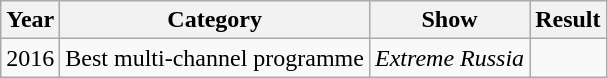<table class="wikitable">
<tr>
<th><strong>Year</strong></th>
<th><strong>Category</strong></th>
<th><strong>Show</strong></th>
<th><strong>Result</strong></th>
</tr>
<tr>
<td>2016</td>
<td>Best multi-channel programme</td>
<td><em>Extreme Russia</em></td>
<td></td>
</tr>
</table>
